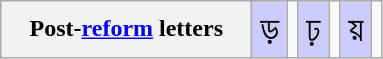<table class="wikitable" style="text-align:center;">
<tr>
<th style="width:10em;">Post-<a href='#'>reform</a> letters</th>
<td style="background:#ccf; font-size:24px;">ড়</td>
<td><br></td>
<td style="background:#ccf; font-size:24px;">ঢ়</td>
<td><br></td>
<td style="background:#ccf; font-size:24px;">য়</td>
<td><br></td>
</tr>
</table>
